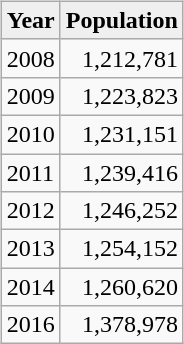<table>
<tr>
<td valign="top"><br><table class="wikitable">
<tr>
<th style="background:#efefef;"><strong>Year</strong></th>
<th style="background:#efefef;"><strong>Population</strong></th>
</tr>
<tr>
<td>2008</td>
<td style="text-align:right;">1,212,781</td>
</tr>
<tr>
<td>2009</td>
<td style="text-align:right;">1,223,823</td>
</tr>
<tr>
<td>2010</td>
<td style="text-align:right;">1,231,151</td>
</tr>
<tr>
<td>2011</td>
<td style="text-align:right;">1,239,416</td>
</tr>
<tr>
<td>2012</td>
<td style="text-align:right;">1,246,252</td>
</tr>
<tr>
<td>2013</td>
<td style="text-align:right;">1,254,152</td>
</tr>
<tr>
<td>2014</td>
<td style="text-align:right;">1,260,620</td>
</tr>
<tr>
<td>2016</td>
<td style="text-align:right;">1,378,978</td>
</tr>
</table>
</td>
</tr>
</table>
